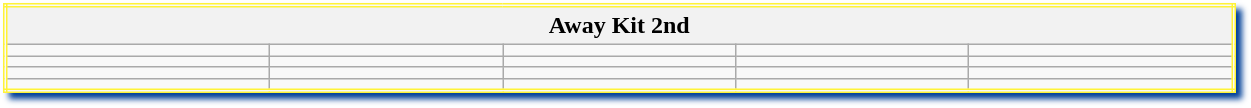<table class="wikitable mw-collapsible mw-collapsed" style="width:65%; border:double #FFF338; box-shadow: 4px 4px 4px #014099;">
<tr>
<th colspan="5">Away Kit 2nd</th>
</tr>
<tr>
<td></td>
<td></td>
<td></td>
<td></td>
<td></td>
</tr>
<tr>
<td></td>
<td></td>
<td></td>
<td></td>
<td></td>
</tr>
<tr>
<td></td>
<td></td>
<td></td>
<td></td>
<td></td>
</tr>
<tr>
<td></td>
<td></td>
<td></td>
<td></td>
<td></td>
</tr>
</table>
